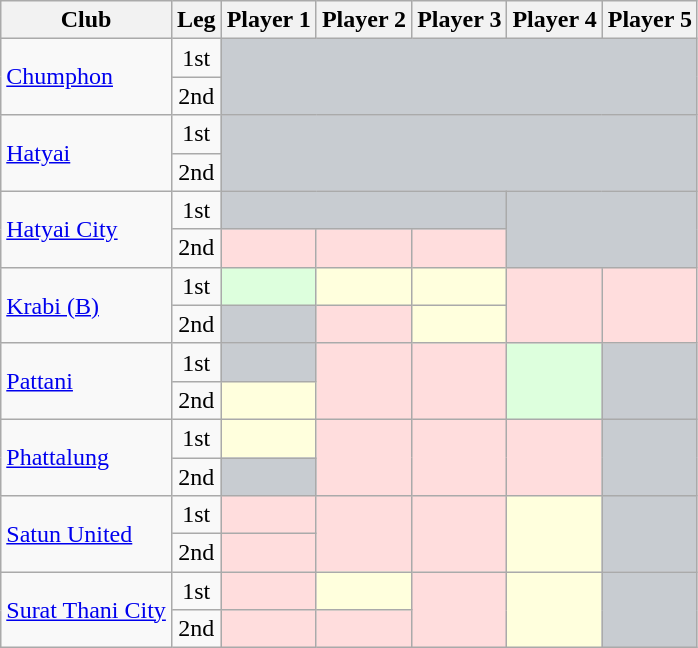<table class="wikitable" style="text-align:left">
<tr>
<th>Club</th>
<th>Leg</th>
<th>Player 1</th>
<th>Player 2</th>
<th>Player 3</th>
<th>Player 4</th>
<th>Player 5</th>
</tr>
<tr>
<td rowspan="2"><a href='#'>Chumphon</a></td>
<td align="center">1st</td>
<td bgcolor="#c8ccd1" rowspan="2" colspan="5"></td>
</tr>
<tr>
<td align="center">2nd</td>
</tr>
<tr>
<td rowspan="2"><a href='#'>Hatyai</a></td>
<td align="center">1st</td>
<td bgcolor="#c8ccd1" rowspan="2" colspan="5"></td>
</tr>
<tr>
<td align="center">2nd</td>
</tr>
<tr>
<td rowspan="2"><a href='#'>Hatyai City</a></td>
<td align="center">1st</td>
<td bgcolor="#c8ccd1" colspan="3"></td>
<td bgcolor="#c8ccd1" rowspan="2" colspan="2"></td>
</tr>
<tr>
<td align="center">2nd</td>
<td bgcolor="#ffdddd"></td>
<td bgcolor="#ffdddd"></td>
<td bgcolor="#ffdddd"></td>
</tr>
<tr>
<td rowspan="2"><a href='#'>Krabi (B)</a></td>
<td align="center">1st</td>
<td bgcolor="#ddffdd"></td>
<td bgcolor="#ffffdd"></td>
<td bgcolor="#ffffdd"></td>
<td bgcolor="#ffdddd" rowspan="2"></td>
<td bgcolor="#ffdddd" rowspan="2"></td>
</tr>
<tr>
<td align="center">2nd</td>
<td bgcolor="#c8ccd1"></td>
<td bgcolor="#ffdddd"></td>
<td bgcolor="#ffffdd"></td>
</tr>
<tr>
<td rowspan="2"><a href='#'>Pattani</a></td>
<td align="center">1st</td>
<td bgcolor="#c8ccd1"></td>
<td bgcolor="#ffdddd" rowspan="2"></td>
<td bgcolor="#ffdddd" rowspan="2"></td>
<td bgcolor="#ddffdd" rowspan="2"></td>
<td bgcolor="#c8ccd1" rowspan="2"></td>
</tr>
<tr>
<td align="center">2nd</td>
<td bgcolor="#ffffdd"></td>
</tr>
<tr>
<td rowspan="2"><a href='#'>Phattalung</a></td>
<td align="center">1st</td>
<td bgcolor="#ffffdd"></td>
<td bgcolor="#ffdddd" rowspan="2"></td>
<td bgcolor="#ffdddd" rowspan="2"></td>
<td bgcolor="#ffdddd" rowspan="2"></td>
<td bgcolor="#c8ccd1" rowspan="2"></td>
</tr>
<tr>
<td align="center">2nd</td>
<td bgcolor="#c8ccd1"></td>
</tr>
<tr>
<td rowspan="2"><a href='#'>Satun United</a></td>
<td align="center">1st</td>
<td bgcolor="#ffdddd"></td>
<td bgcolor="#ffdddd" rowspan="2"></td>
<td bgcolor="#ffdddd" rowspan="2"></td>
<td bgcolor="#ffffdd" rowspan="2"></td>
<td bgcolor="#c8ccd1" rowspan="2"></td>
</tr>
<tr>
<td align="center">2nd</td>
<td bgcolor="#ffdddd"></td>
</tr>
<tr>
<td rowspan="2"><a href='#'>Surat Thani City</a></td>
<td align="center">1st</td>
<td bgcolor="#ffdddd"></td>
<td bgcolor="#ffffdd"></td>
<td bgcolor="#ffdddd" rowspan="2"></td>
<td bgcolor="#ffffdd" rowspan="2"></td>
<td bgcolor="#c8ccd1" rowspan="2"></td>
</tr>
<tr>
<td align="center">2nd</td>
<td bgcolor="#ffdddd"></td>
<td bgcolor="#ffdddd"></td>
</tr>
</table>
